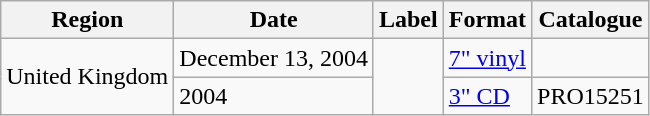<table class="wikitable">
<tr>
<th>Region</th>
<th>Date</th>
<th>Label</th>
<th>Format</th>
<th>Catalogue</th>
</tr>
<tr>
<td rowspan="2">United Kingdom</td>
<td>December 13, 2004</td>
<td rowspan="2"></td>
<td><a href='#'>7" vinyl</a></td>
<td></td>
</tr>
<tr>
<td>2004</td>
<td><a href='#'>3" CD</a></td>
<td>PRO15251</td>
</tr>
</table>
